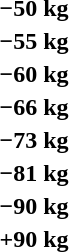<table>
<tr>
<th rowspan=2>−50 kg</th>
<td rowspan=2></td>
<td rowspan=2></td>
<td></td>
</tr>
<tr>
<td></td>
</tr>
<tr>
<th rowspan=2>−55 kg</th>
<td rowspan=2></td>
<td rowspan=2></td>
<td></td>
</tr>
<tr>
<td></td>
</tr>
<tr>
<th rowspan=2>−60 kg</th>
<td rowspan=2></td>
<td rowspan=2></td>
<td></td>
</tr>
<tr>
<td></td>
</tr>
<tr>
<th rowspan=2>−66 kg</th>
<td rowspan=2></td>
<td rowspan=2></td>
<td></td>
</tr>
<tr>
<td></td>
</tr>
<tr>
<th rowspan=2>−73 kg</th>
<td rowspan=2></td>
<td rowspan=2></td>
<td></td>
</tr>
<tr>
<td></td>
</tr>
<tr>
<th rowspan=2>−81 kg</th>
<td rowspan=2></td>
<td rowspan=2></td>
<td></td>
</tr>
<tr>
<td></td>
</tr>
<tr>
<th rowspan=2>−90 kg</th>
<td rowspan=2></td>
<td rowspan=2></td>
<td></td>
</tr>
<tr>
<td></td>
</tr>
<tr>
<th rowspan=2>+90 kg</th>
<td rowspan=2></td>
<td rowspan=2></td>
<td></td>
</tr>
<tr>
<td></td>
</tr>
</table>
